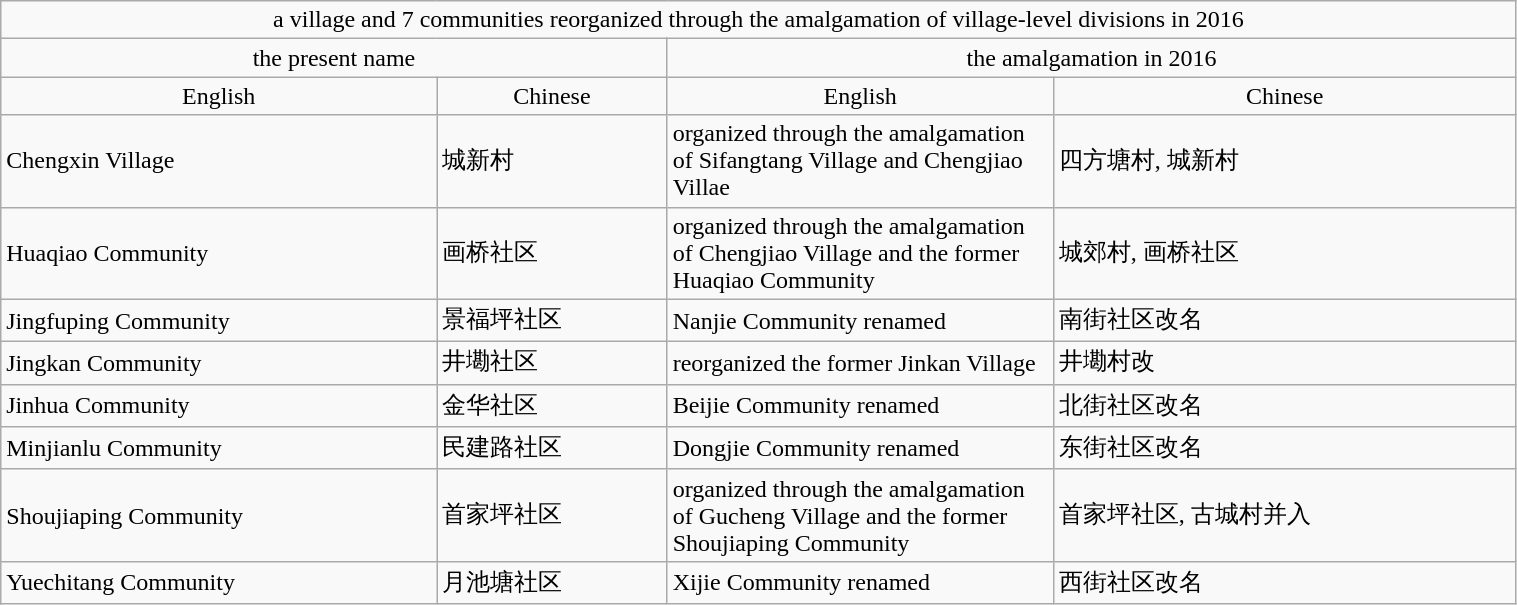<table class="wikitable" width="80%">
<tr>
<td align=center colspan=4>a village and 7 communities reorganized through the amalgamation of village-level divisions in 2016</td>
</tr>
<tr align=center>
<td align=center colspan=2>the present name</td>
<td align=center colspan=2>the amalgamation in 2016</td>
</tr>
<tr align=center>
<td>English</td>
<td>Chinese</td>
<td>English</td>
<td>Chinese</td>
</tr>
<tr>
<td align=left>Chengxin Village</td>
<td>城新村</td>
<td width="250">organized through the amalgamation of Sifangtang Village and Chengjiao Villae</td>
<td>四方塘村, 城新村</td>
</tr>
<tr>
<td align=left>Huaqiao Community</td>
<td>画桥社区</td>
<td>organized through the amalgamation of Chengjiao Village and the former Huaqiao Community</td>
<td>城郊村, 画桥社区</td>
</tr>
<tr>
<td align=left>Jingfuping Community</td>
<td>景福坪社区</td>
<td>Nanjie Community renamed</td>
<td>南街社区改名</td>
</tr>
<tr>
<td align=left>Jingkan Community</td>
<td>井墈社区</td>
<td>reorganized the former Jinkan Village</td>
<td>井墈村改</td>
</tr>
<tr>
<td align=left>Jinhua Community</td>
<td>金华社区</td>
<td>Beijie Community  renamed</td>
<td>北街社区改名</td>
</tr>
<tr>
<td align=left>Minjianlu Community</td>
<td>民建路社区</td>
<td>Dongjie Community  renamed</td>
<td>东街社区改名</td>
</tr>
<tr>
<td align=left>Shoujiaping Community</td>
<td>首家坪社区</td>
<td>organized through the amalgamation of Gucheng Village and the former Shoujiaping Community</td>
<td>首家坪社区, 古城村并入</td>
</tr>
<tr>
<td align=left>Yuechitang Community</td>
<td>月池塘社区</td>
<td>Xijie Community  renamed</td>
<td>西街社区改名</td>
</tr>
</table>
